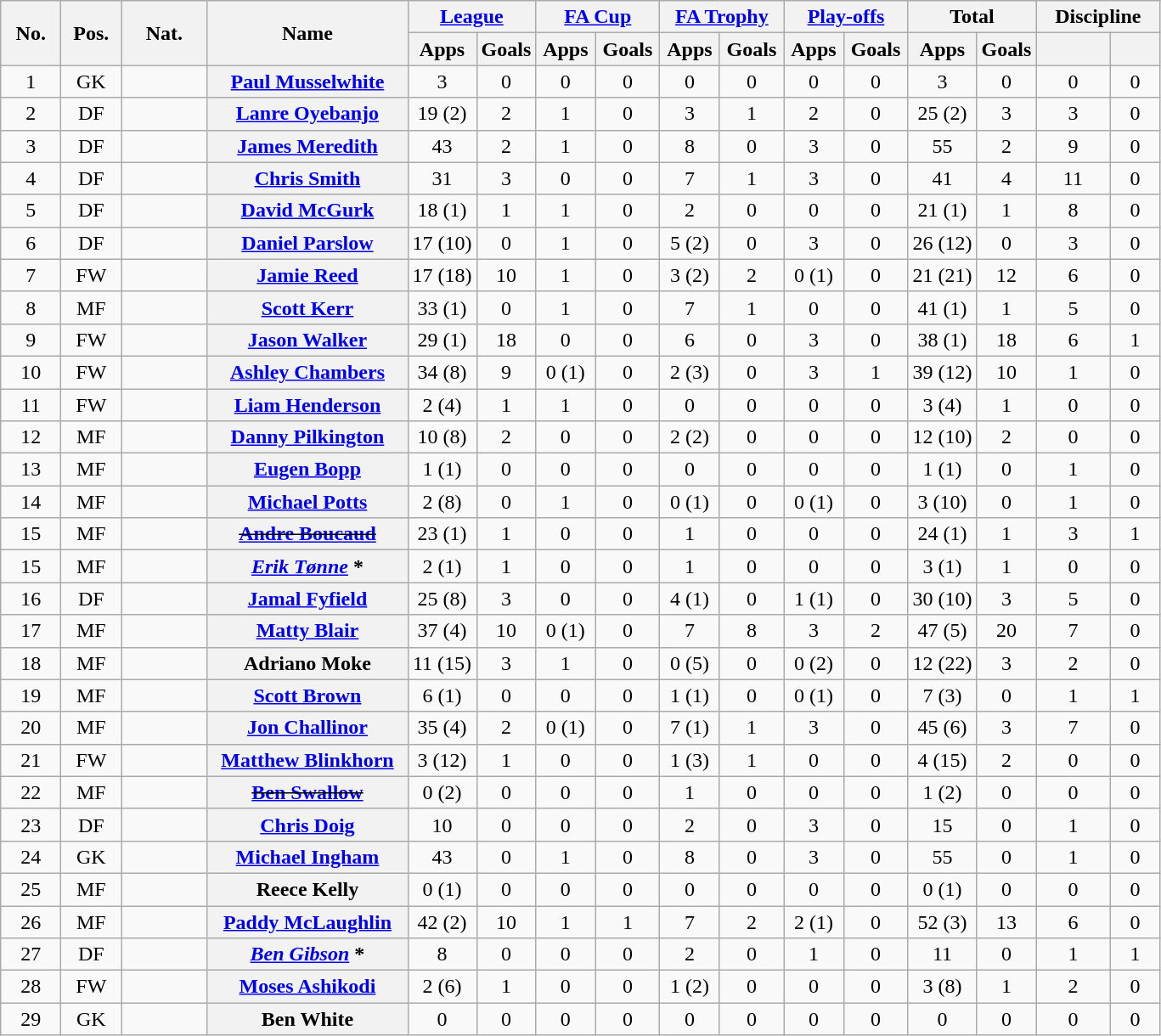<table class="wikitable plainrowheaders" style="text-align:center">
<tr>
<th rowspan=2 width=40>No.</th>
<th rowspan=2 width=40>Pos.</th>
<th rowspan=2 width=60>Nat.</th>
<th rowspan=2 width=150 scope=col>Name</th>
<th colspan=2 width=90><a href='#'>League</a></th>
<th colspan=2 width=90><a href='#'>FA Cup</a></th>
<th colspan=2 width=90><a href='#'>FA Trophy</a></th>
<th colspan=2 width=90><a href='#'>Play-offs</a></th>
<th colspan=2 width=90>Total</th>
<th colspan=2 width=90>Discipline</th>
</tr>
<tr>
<th scope=col>Apps</th>
<th scope=col>Goals</th>
<th scope=col>Apps</th>
<th scope=col>Goals</th>
<th scope=col>Apps</th>
<th scope=col>Goals</th>
<th scope=col>Apps</th>
<th scope=col>Goals</th>
<th scope=col>Apps</th>
<th scope=col>Goals</th>
<th scope=col></th>
<th scope=col></th>
</tr>
<tr>
<td>1</td>
<td>GK</td>
<td align=left></td>
<th scope=row><a href='#'>Paul Musselwhite</a></th>
<td>3</td>
<td>0</td>
<td>0</td>
<td>0</td>
<td>0</td>
<td>0</td>
<td>0</td>
<td>0</td>
<td>3</td>
<td>0</td>
<td>0</td>
<td>0</td>
</tr>
<tr>
<td>2</td>
<td>DF</td>
<td align=left></td>
<th scope=row><a href='#'>Lanre Oyebanjo</a></th>
<td>19 (2)</td>
<td>2</td>
<td>1</td>
<td>0</td>
<td>3</td>
<td>1</td>
<td>2</td>
<td>0</td>
<td>25 (2)</td>
<td>3</td>
<td>3</td>
<td>0</td>
</tr>
<tr>
<td>3</td>
<td>DF</td>
<td align=left></td>
<th scope=row><a href='#'>James Meredith</a></th>
<td>43</td>
<td>2</td>
<td>1</td>
<td>0</td>
<td>8</td>
<td>0</td>
<td>3</td>
<td>0</td>
<td>55</td>
<td>2</td>
<td>9</td>
<td>0</td>
</tr>
<tr>
<td>4</td>
<td>DF</td>
<td align=left></td>
<th scope=row><a href='#'>Chris Smith</a></th>
<td>31</td>
<td>3</td>
<td>0</td>
<td>0</td>
<td>7</td>
<td>1</td>
<td>3</td>
<td>0</td>
<td>41</td>
<td>4</td>
<td>11</td>
<td>0</td>
</tr>
<tr>
<td>5</td>
<td>DF</td>
<td align=left></td>
<th scope=row><a href='#'>David McGurk</a></th>
<td>18 (1)</td>
<td>1</td>
<td>1</td>
<td>0</td>
<td>2</td>
<td>0</td>
<td>0</td>
<td>0</td>
<td>21 (1)</td>
<td>1</td>
<td>8</td>
<td>0</td>
</tr>
<tr>
<td>6</td>
<td>DF</td>
<td align=left></td>
<th scope=row><a href='#'>Daniel Parslow</a></th>
<td>17 (10)</td>
<td>0</td>
<td>1</td>
<td>0</td>
<td>5 (2)</td>
<td>0</td>
<td>3</td>
<td>0</td>
<td>26 (12)</td>
<td>0</td>
<td>3</td>
<td>0</td>
</tr>
<tr>
<td>7</td>
<td>FW</td>
<td align=left></td>
<th scope=row><a href='#'>Jamie Reed</a></th>
<td>17 (18)</td>
<td>10</td>
<td>1</td>
<td>0</td>
<td>3 (2)</td>
<td>2</td>
<td>0 (1)</td>
<td>0</td>
<td>21 (21)</td>
<td>12</td>
<td>6</td>
<td>0</td>
</tr>
<tr>
<td>8</td>
<td>MF</td>
<td align=left></td>
<th scope=row><a href='#'>Scott Kerr</a></th>
<td>33 (1)</td>
<td>0</td>
<td>1</td>
<td>0</td>
<td>7</td>
<td>1</td>
<td>0</td>
<td>0</td>
<td>41 (1)</td>
<td>1</td>
<td>5</td>
<td>0</td>
</tr>
<tr>
<td>9</td>
<td>FW</td>
<td align=left></td>
<th scope=row><a href='#'>Jason Walker</a></th>
<td>29 (1)</td>
<td>18</td>
<td>0</td>
<td>0</td>
<td>6</td>
<td>0</td>
<td>3</td>
<td>0</td>
<td>38 (1)</td>
<td>18</td>
<td>6</td>
<td>1</td>
</tr>
<tr>
<td>10</td>
<td>FW</td>
<td align=left></td>
<th scope=row><a href='#'>Ashley Chambers</a></th>
<td>34 (8)</td>
<td>9</td>
<td>0 (1)</td>
<td>0</td>
<td>2 (3)</td>
<td>0</td>
<td>3</td>
<td>1</td>
<td>39 (12)</td>
<td>10</td>
<td>1</td>
<td>0</td>
</tr>
<tr>
<td>11</td>
<td>FW</td>
<td align=left></td>
<th scope=row><a href='#'>Liam Henderson</a></th>
<td>2 (4)</td>
<td>1</td>
<td>1</td>
<td>0</td>
<td>0</td>
<td>0</td>
<td>0</td>
<td>0</td>
<td>3 (4)</td>
<td>1</td>
<td>0</td>
<td>0</td>
</tr>
<tr>
<td>12</td>
<td>MF</td>
<td align=left></td>
<th scope=row><a href='#'>Danny Pilkington</a></th>
<td>10 (8)</td>
<td>2</td>
<td>0</td>
<td>0</td>
<td>2 (2)</td>
<td>0</td>
<td>0</td>
<td>0</td>
<td>12 (10)</td>
<td>2</td>
<td>0</td>
<td>0</td>
</tr>
<tr>
<td>13</td>
<td>MF</td>
<td align=left></td>
<th scope=row><a href='#'>Eugen Bopp</a></th>
<td>1 (1)</td>
<td>0</td>
<td>0</td>
<td>0</td>
<td>0</td>
<td>0</td>
<td>0</td>
<td>0</td>
<td 02>1 (1)</td>
<td>0</td>
<td>1</td>
<td>0</td>
</tr>
<tr>
<td>14</td>
<td>MF</td>
<td align=left></td>
<th scope=row><a href='#'>Michael Potts</a></th>
<td>2 (8)</td>
<td>0</td>
<td>1</td>
<td>0</td>
<td>0 (1)</td>
<td>0</td>
<td>0 (1)</td>
<td>0</td>
<td>3 (10)</td>
<td>0</td>
<td>1</td>
<td>0</td>
</tr>
<tr>
<td>15</td>
<td>MF</td>
<td align=left></td>
<th scope=row><s><a href='#'>Andre Boucaud</a></s> </th>
<td>23 (1)</td>
<td>1</td>
<td>0</td>
<td>0</td>
<td>1</td>
<td>0</td>
<td>0</td>
<td>0</td>
<td>24 (1)</td>
<td>1</td>
<td>3</td>
<td>1</td>
</tr>
<tr>
<td>15</td>
<td>MF</td>
<td align=left></td>
<th scope=row><em><a href='#'>Erik Tønne</a></em> *</th>
<td>2 (1)</td>
<td>1</td>
<td>0</td>
<td>0</td>
<td>1</td>
<td>0</td>
<td>0</td>
<td>0</td>
<td>3 (1)</td>
<td>1</td>
<td>0</td>
<td>0</td>
</tr>
<tr>
<td>16</td>
<td>DF</td>
<td align=left></td>
<th scope=row><a href='#'>Jamal Fyfield</a></th>
<td>25 (8)</td>
<td>3</td>
<td>0</td>
<td>0</td>
<td>4 (1)</td>
<td>0</td>
<td>1 (1)</td>
<td>0</td>
<td>30 (10)</td>
<td>3</td>
<td>5</td>
<td>0</td>
</tr>
<tr>
<td>17</td>
<td>MF</td>
<td align=left></td>
<th scope=row><a href='#'>Matty Blair</a></th>
<td>37 (4)</td>
<td>10</td>
<td>0 (1)</td>
<td>0</td>
<td>7</td>
<td>8</td>
<td>3</td>
<td>2</td>
<td>47 (5)</td>
<td>20</td>
<td>7</td>
<td>0</td>
</tr>
<tr>
<td>18</td>
<td>MF</td>
<td align=left></td>
<th scope=row>Adriano Moke</th>
<td>11 (15)</td>
<td>3</td>
<td>1</td>
<td>0</td>
<td>0 (5)</td>
<td>0</td>
<td>0 (2)</td>
<td>0</td>
<td>12 (22)</td>
<td>3</td>
<td>2</td>
<td>0</td>
</tr>
<tr>
<td>19</td>
<td>MF</td>
<td align=left></td>
<th scope=row><a href='#'>Scott Brown</a></th>
<td>6 (1)</td>
<td>0</td>
<td>0</td>
<td>0</td>
<td>1 (1)</td>
<td>0</td>
<td>0 (1)</td>
<td>0</td>
<td>7 (3)</td>
<td>0</td>
<td>1</td>
<td>1</td>
</tr>
<tr>
<td>20</td>
<td>MF</td>
<td align=left></td>
<th scope=row><a href='#'>Jon Challinor</a></th>
<td>35 (4)</td>
<td>2</td>
<td>0 (1)</td>
<td>0</td>
<td>7 (1)</td>
<td>1</td>
<td>3</td>
<td>0</td>
<td>45 (6)</td>
<td>3</td>
<td>7</td>
<td>0</td>
</tr>
<tr>
<td>21</td>
<td>FW</td>
<td align=left></td>
<th scope=row><a href='#'>Matthew Blinkhorn</a></th>
<td>3 (12)</td>
<td>1</td>
<td>0</td>
<td>0</td>
<td>1 (3)</td>
<td>1</td>
<td>0</td>
<td>0</td>
<td>4 (15)</td>
<td>2</td>
<td>0</td>
<td>0</td>
</tr>
<tr>
<td>22</td>
<td>MF</td>
<td align=left></td>
<th scope=row><s><a href='#'>Ben Swallow</a></s> </th>
<td>0 (2)</td>
<td>0</td>
<td>0</td>
<td>0</td>
<td>1</td>
<td>0</td>
<td>0</td>
<td>0</td>
<td>1 (2)</td>
<td>0</td>
<td>0</td>
<td>0</td>
</tr>
<tr>
<td>23</td>
<td>DF</td>
<td align=left></td>
<th scope=row><a href='#'>Chris Doig</a></th>
<td>10</td>
<td>0</td>
<td>0</td>
<td>0</td>
<td>2</td>
<td>0</td>
<td>3</td>
<td>0</td>
<td>15</td>
<td>0</td>
<td>1</td>
<td>0</td>
</tr>
<tr>
<td>24</td>
<td>GK</td>
<td align=left></td>
<th scope=row><a href='#'>Michael Ingham</a></th>
<td>43</td>
<td>0</td>
<td>1</td>
<td>0</td>
<td>8</td>
<td>0</td>
<td>3</td>
<td>0</td>
<td>55</td>
<td>0</td>
<td>1</td>
<td>0</td>
</tr>
<tr>
<td>25</td>
<td>MF</td>
<td align=left></td>
<th scope=row>Reece Kelly</th>
<td>0 (1)</td>
<td>0</td>
<td>0</td>
<td>0</td>
<td>0</td>
<td>0</td>
<td>0</td>
<td>0</td>
<td>0 (1)</td>
<td>0</td>
<td>0</td>
<td>0</td>
</tr>
<tr>
<td>26</td>
<td>MF</td>
<td align=left></td>
<th scope=row><a href='#'>Paddy McLaughlin</a></th>
<td>42 (2)</td>
<td>10</td>
<td>1</td>
<td>1</td>
<td>7</td>
<td>2</td>
<td>2 (1)</td>
<td>0</td>
<td>52 (3)</td>
<td>13</td>
<td>6</td>
<td>0</td>
</tr>
<tr>
<td>27</td>
<td>DF</td>
<td align=left></td>
<th scope=row><em><a href='#'>Ben Gibson</a></em> *</th>
<td>8</td>
<td>0</td>
<td>0</td>
<td>0</td>
<td>2</td>
<td>0</td>
<td>1</td>
<td>0</td>
<td>11</td>
<td>0</td>
<td>1</td>
<td>1</td>
</tr>
<tr>
<td>28</td>
<td>FW</td>
<td align=left></td>
<th scope=row><a href='#'>Moses Ashikodi</a></th>
<td>2 (6)</td>
<td>1</td>
<td>0</td>
<td>0</td>
<td>1 (2)</td>
<td>0</td>
<td>0</td>
<td>0</td>
<td>3 (8)</td>
<td>1</td>
<td>2</td>
<td>0</td>
</tr>
<tr>
<td>29</td>
<td>GK</td>
<td align=left></td>
<th scope=row>Ben White</th>
<td>0</td>
<td>0</td>
<td>0</td>
<td>0</td>
<td>0</td>
<td>0</td>
<td>0</td>
<td>0</td>
<td>0</td>
<td>0</td>
<td>0</td>
<td>0</td>
</tr>
</table>
